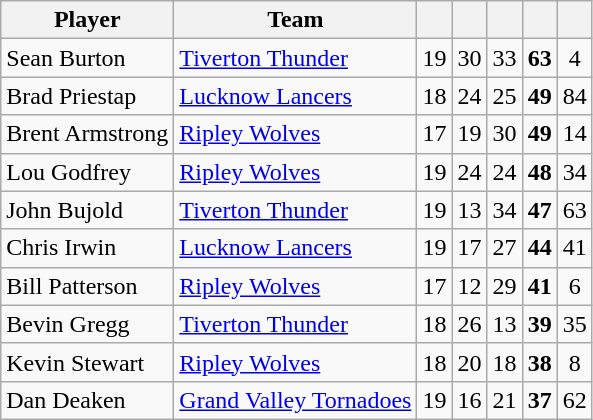<table class="wikitable" style="text-align:center">
<tr>
<th width:30%;">Player</th>
<th width:30%;">Team</th>
<th width:7.5%;"></th>
<th width:7.5%;"></th>
<th width:7.5%;"></th>
<th width:7.5%;"></th>
<th width:7.5%;"></th>
</tr>
<tr>
<td align=left>Sean Burton</td>
<td align=left><a href='#'>Tiverton Thunder</a></td>
<td>19</td>
<td>30</td>
<td>33</td>
<td><strong>63</strong></td>
<td>4</td>
</tr>
<tr>
<td align=left>Brad Priestap</td>
<td align=left><a href='#'>Lucknow Lancers</a></td>
<td>18</td>
<td>24</td>
<td>25</td>
<td><strong>49</strong></td>
<td>84</td>
</tr>
<tr>
<td align=left>Brent Armstrong</td>
<td align=left><a href='#'>Ripley Wolves</a></td>
<td>17</td>
<td>19</td>
<td>30</td>
<td><strong>49</strong></td>
<td>14</td>
</tr>
<tr>
<td align=left>Lou Godfrey</td>
<td align=left><a href='#'>Ripley Wolves</a></td>
<td>19</td>
<td>24</td>
<td>24</td>
<td><strong>48</strong></td>
<td>34</td>
</tr>
<tr>
<td align=left>John Bujold</td>
<td align=left><a href='#'>Tiverton Thunder</a></td>
<td>19</td>
<td>13</td>
<td>34</td>
<td><strong>47</strong></td>
<td>63</td>
</tr>
<tr>
<td align=left>Chris Irwin</td>
<td align=left><a href='#'>Lucknow Lancers</a></td>
<td>19</td>
<td>17</td>
<td>27</td>
<td><strong>44</strong></td>
<td>41</td>
</tr>
<tr>
<td align=left>Bill Patterson</td>
<td align=left><a href='#'>Ripley Wolves</a></td>
<td>17</td>
<td>12</td>
<td>29</td>
<td><strong>41</strong></td>
<td>6</td>
</tr>
<tr>
<td align=left>Bevin Gregg</td>
<td align=left><a href='#'>Tiverton Thunder</a></td>
<td>18</td>
<td>26</td>
<td>13</td>
<td><strong>39</strong></td>
<td>35</td>
</tr>
<tr>
<td align=left>Kevin Stewart</td>
<td align=left><a href='#'>Ripley Wolves</a></td>
<td>18</td>
<td>20</td>
<td>18</td>
<td><strong>38</strong></td>
<td>8</td>
</tr>
<tr>
<td align=left>Dan Deaken</td>
<td align=left><a href='#'>Grand Valley Tornadoes</a></td>
<td>19</td>
<td>16</td>
<td>21</td>
<td><strong>37</strong></td>
<td>62</td>
</tr>
</table>
